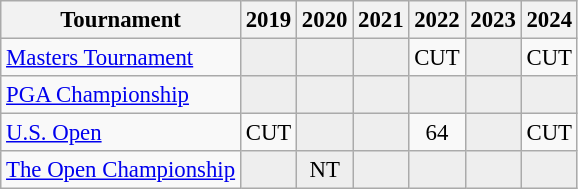<table class="wikitable" style="font-size:95%;text-align:center;">
<tr>
<th>Tournament</th>
<th>2019</th>
<th>2020</th>
<th>2021</th>
<th>2022</th>
<th>2023</th>
<th>2024</th>
</tr>
<tr>
<td align=left><a href='#'>Masters Tournament</a></td>
<td style="background:#eeeeee;"></td>
<td style="background:#eeeeee;"></td>
<td style="background:#eeeeee;"></td>
<td>CUT</td>
<td style="background:#eeeeee;"></td>
<td>CUT</td>
</tr>
<tr>
<td align=left><a href='#'>PGA Championship</a></td>
<td style="background:#eeeeee;"></td>
<td style="background:#eeeeee;"></td>
<td style="background:#eeeeee;"></td>
<td style="background:#eeeeee;"></td>
<td style="background:#eeeeee;"></td>
<td style="background:#eeeeee;"></td>
</tr>
<tr>
<td align=left><a href='#'>U.S. Open</a></td>
<td>CUT</td>
<td style="background:#eeeeee;"></td>
<td style="background:#eeeeee;"></td>
<td>64</td>
<td style="background:#eeeeee;"></td>
<td>CUT</td>
</tr>
<tr>
<td align=left><a href='#'>The Open Championship</a></td>
<td style="background:#eeeeee;"></td>
<td style="background:#eeeeee;">NT</td>
<td style="background:#eeeeee;"></td>
<td style="background:#eeeeee;"></td>
<td style="background:#eeeeee;"></td>
<td style="background:#eeeeee;"></td>
</tr>
</table>
